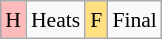<table class="wikitable" style="margin:0.5em auto; font-size:90%; line-height:1.25em; text-align:center;">
<tr>
<td style="background-color:#FFBBBB;">H</td>
<td>Heats</td>
<td style="background-color:#FFDF80;">F</td>
<td>Final</td>
</tr>
</table>
